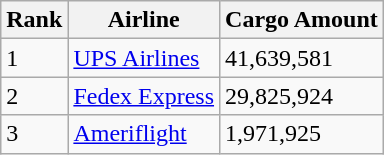<table class="wikitable">
<tr>
<th>Rank</th>
<th>Airline</th>
<th>Cargo Amount</th>
</tr>
<tr>
<td>1</td>
<td><a href='#'>UPS Airlines</a></td>
<td>41,639,581</td>
</tr>
<tr>
<td>2</td>
<td><a href='#'>Fedex Express</a></td>
<td>29,825,924</td>
</tr>
<tr>
<td>3</td>
<td><a href='#'>Ameriflight</a></td>
<td>1,971,925</td>
</tr>
</table>
